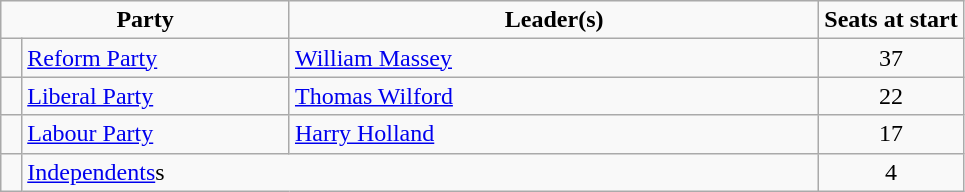<table class="wikitable">
<tr ------------------>
<td width=30% colspan=2 align=center><strong>Party</strong></td>
<td width=55% align=center><strong>Leader(s)</strong></td>
<td width=15% align=center><strong>Seats at start</strong></td>
</tr>
<tr ------------------>
<td></td>
<td><a href='#'>Reform Party</a></td>
<td><a href='#'>William Massey</a></td>
<td align=center>37</td>
</tr>
<tr ------------------>
<td></td>
<td><a href='#'>Liberal Party</a></td>
<td><a href='#'>Thomas Wilford</a></td>
<td align=center>22</td>
</tr>
<tr ------------------>
<td></td>
<td><a href='#'>Labour Party</a></td>
<td><a href='#'>Harry Holland</a></td>
<td align=center>17</td>
</tr>
<tr ------------------>
<td></td>
<td colspan=2><a href='#'>Independents</a>s</td>
<td align=center>4</td>
</tr>
</table>
